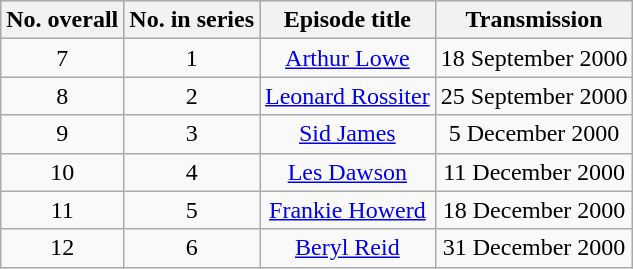<table class="wikitable" style="text-align: center;">
<tr bgcolor="#CCCCCC">
<th>No. overall</th>
<th>No. in series</th>
<th>Episode title</th>
<th>Transmission</th>
</tr>
<tr>
<td>7</td>
<td>1</td>
<td><a href='#'>Arthur Lowe</a></td>
<td>18 September 2000</td>
</tr>
<tr>
<td>8</td>
<td>2</td>
<td><a href='#'>Leonard Rossiter</a></td>
<td>25 September 2000</td>
</tr>
<tr>
<td>9</td>
<td>3</td>
<td><a href='#'>Sid James</a></td>
<td>5 December 2000</td>
</tr>
<tr>
<td>10</td>
<td>4</td>
<td><a href='#'>Les Dawson</a></td>
<td>11 December 2000</td>
</tr>
<tr>
<td>11</td>
<td>5</td>
<td><a href='#'>Frankie Howerd</a></td>
<td>18 December 2000</td>
</tr>
<tr>
<td>12</td>
<td>6</td>
<td><a href='#'>Beryl Reid</a></td>
<td>31 December 2000</td>
</tr>
</table>
